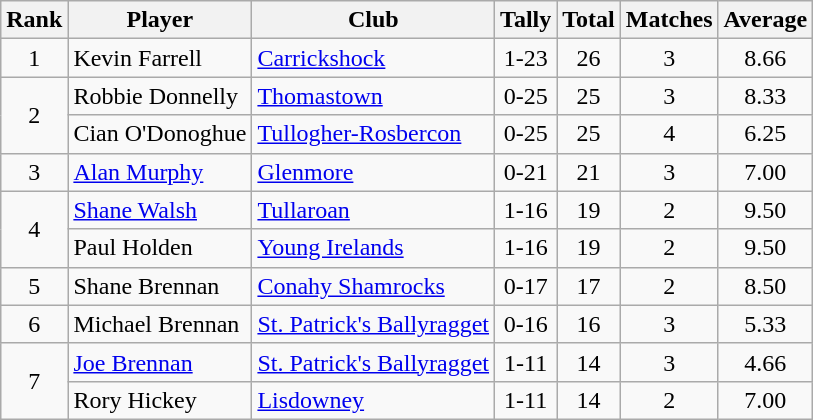<table class="wikitable">
<tr>
<th>Rank</th>
<th>Player</th>
<th>Club</th>
<th>Tally</th>
<th>Total</th>
<th>Matches</th>
<th>Average</th>
</tr>
<tr>
<td rowspan=1 align=center>1</td>
<td>Kevin Farrell</td>
<td><a href='#'>Carrickshock</a></td>
<td align=center>1-23</td>
<td align=center>26</td>
<td align=center>3</td>
<td align=center>8.66</td>
</tr>
<tr>
<td rowspan=2 align=center>2</td>
<td>Robbie Donnelly</td>
<td><a href='#'>Thomastown</a></td>
<td align=center>0-25</td>
<td align=center>25</td>
<td align=center>3</td>
<td align=center>8.33</td>
</tr>
<tr>
<td>Cian O'Donoghue</td>
<td><a href='#'>Tullogher-Rosbercon</a></td>
<td align=center>0-25</td>
<td align=center>25</td>
<td align=center>4</td>
<td align=center>6.25</td>
</tr>
<tr>
<td rowspan=1 align=center>3</td>
<td><a href='#'>Alan Murphy</a></td>
<td><a href='#'>Glenmore</a></td>
<td align=center>0-21</td>
<td align=center>21</td>
<td align=center>3</td>
<td align=center>7.00</td>
</tr>
<tr>
<td rowspan=2 align=center>4</td>
<td><a href='#'>Shane Walsh</a></td>
<td><a href='#'>Tullaroan</a></td>
<td align=center>1-16</td>
<td align=center>19</td>
<td align=center>2</td>
<td align=center>9.50</td>
</tr>
<tr>
<td>Paul Holden</td>
<td><a href='#'>Young Irelands</a></td>
<td align=center>1-16</td>
<td align=center>19</td>
<td align=center>2</td>
<td align=center>9.50</td>
</tr>
<tr>
<td rowspan=1 align=center>5</td>
<td>Shane Brennan</td>
<td><a href='#'>Conahy Shamrocks</a></td>
<td align=center>0-17</td>
<td align=center>17</td>
<td align=center>2</td>
<td align=center>8.50</td>
</tr>
<tr>
<td rowspan=1 align=center>6</td>
<td>Michael Brennan</td>
<td><a href='#'>St. Patrick's Ballyragget</a></td>
<td align=center>0-16</td>
<td align=center>16</td>
<td align=center>3</td>
<td align=center>5.33</td>
</tr>
<tr>
<td rowspan=2 align=center>7</td>
<td><a href='#'>Joe Brennan</a></td>
<td><a href='#'>St. Patrick's Ballyragget</a></td>
<td align=center>1-11</td>
<td align=center>14</td>
<td align=center>3</td>
<td align=center>4.66</td>
</tr>
<tr>
<td>Rory Hickey</td>
<td><a href='#'>Lisdowney</a></td>
<td align=center>1-11</td>
<td align=center>14</td>
<td align=center>2</td>
<td align=center>7.00</td>
</tr>
</table>
